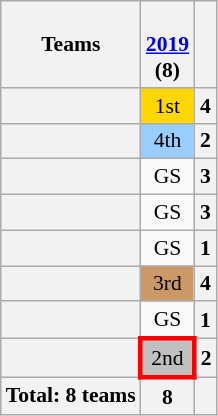<table class="wikitable plainrowheaders" style="text-align:center; font-size:90%">
<tr>
<th scope="col">Teams</th>
<th scope="col"><br><a href='#'>2019</a><br>(8)</th>
<th scope="col"></th>
</tr>
<tr>
<th scope="row"></th>
<td bgcolor="gold">1st</td>
<th>4</th>
</tr>
<tr>
<th scope="row"></th>
<td bgcolor=9acdff>4th</td>
<th>2</th>
</tr>
<tr>
<th scope="row"></th>
<td>GS</td>
<th>3</th>
</tr>
<tr>
<th scope="row"></th>
<td>GS</td>
<th>3</th>
</tr>
<tr>
<th scope="row"></th>
<td>GS</td>
<th>1</th>
</tr>
<tr>
<th scope="row"></th>
<td bgcolor=cc9966>3rd</td>
<th>4</th>
</tr>
<tr>
<th scope="row"></th>
<td>GS</td>
<th>1</th>
</tr>
<tr>
<th scope="row"></th>
<td style="border: 3px solid red"bgcolor=Silver>2nd</td>
<th>2</th>
</tr>
<tr>
<th>Total: 8 teams</th>
<th>8</th>
<th></th>
</tr>
</table>
